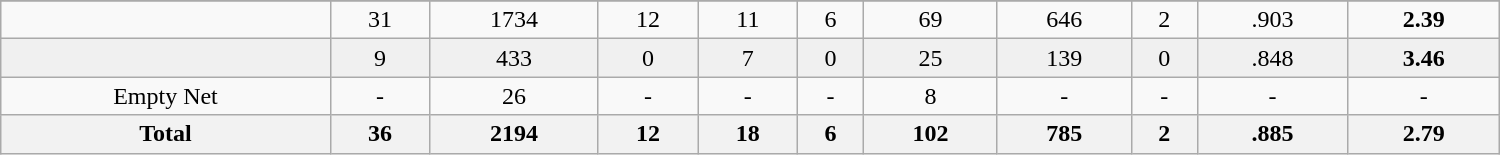<table class="wikitable sortable" width ="1000">
<tr align="center">
</tr>
<tr align="center">
<td></td>
<td>31</td>
<td>1734</td>
<td>12</td>
<td>11</td>
<td>6</td>
<td>69</td>
<td>646</td>
<td>2</td>
<td>.903</td>
<td><strong>2.39</strong></td>
</tr>
<tr align="center" bgcolor="#f0f0f0">
<td></td>
<td>9</td>
<td>433</td>
<td>0</td>
<td>7</td>
<td>0</td>
<td>25</td>
<td>139</td>
<td>0</td>
<td>.848</td>
<td><strong>3.46</strong></td>
</tr>
<tr align="center" bgcolor="">
<td>Empty Net</td>
<td>-</td>
<td>26</td>
<td>-</td>
<td>-</td>
<td>-</td>
<td>8</td>
<td>-</td>
<td>-</td>
<td>-</td>
<td>-</td>
</tr>
<tr>
<th>Total</th>
<th>36</th>
<th>2194</th>
<th>12</th>
<th>18</th>
<th>6</th>
<th>102</th>
<th>785</th>
<th>2</th>
<th>.885</th>
<th>2.79</th>
</tr>
</table>
